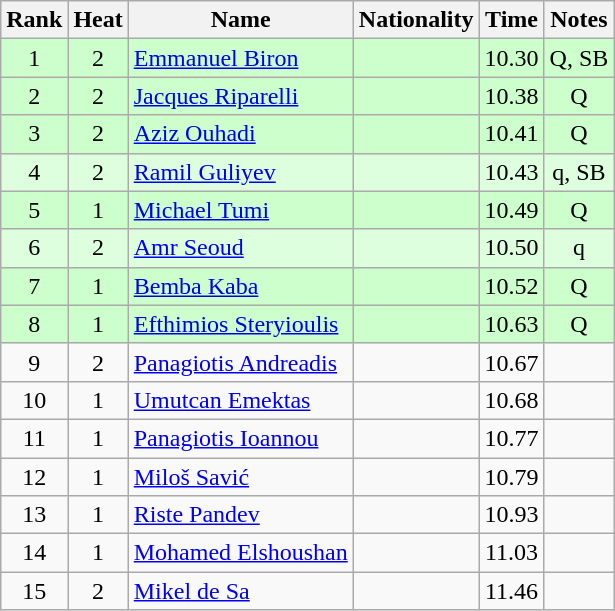<table class="wikitable sortable" style="text-align:center">
<tr>
<th>Rank</th>
<th>Heat</th>
<th>Name</th>
<th>Nationality</th>
<th>Time</th>
<th>Notes</th>
</tr>
<tr bgcolor=ccffcc>
<td>1</td>
<td>2</td>
<td align=left><a href='#'>Emmanuel Biron</a></td>
<td align=left></td>
<td>10.30</td>
<td>Q, SB</td>
</tr>
<tr bgcolor=ccffcc>
<td>2</td>
<td>2</td>
<td align=left><a href='#'>Jacques Riparelli</a></td>
<td align=left></td>
<td>10.38</td>
<td>Q</td>
</tr>
<tr bgcolor=ccffcc>
<td>3</td>
<td>2</td>
<td align=left><a href='#'>Aziz Ouhadi</a></td>
<td align=left></td>
<td>10.41</td>
<td>Q</td>
</tr>
<tr bgcolor=ddffdd>
<td>4</td>
<td>2</td>
<td align=left><a href='#'>Ramil Guliyev</a></td>
<td align=left></td>
<td>10.43</td>
<td>q, SB</td>
</tr>
<tr bgcolor=ccffcc>
<td>5</td>
<td>1</td>
<td align=left><a href='#'>Michael Tumi</a></td>
<td align=left></td>
<td>10.49</td>
<td>Q</td>
</tr>
<tr bgcolor=ddffdd>
<td>6</td>
<td>2</td>
<td align=left><a href='#'>Amr Seoud</a></td>
<td align=left></td>
<td>10.50</td>
<td>q</td>
</tr>
<tr bgcolor=ccffcc>
<td>7</td>
<td>1</td>
<td align=left><a href='#'>Bemba Kaba</a></td>
<td align=left></td>
<td>10.52</td>
<td>Q</td>
</tr>
<tr bgcolor=ccffcc>
<td>8</td>
<td>1</td>
<td align=left><a href='#'>Efthimios Steryioulis</a></td>
<td align=left></td>
<td>10.63</td>
<td>Q</td>
</tr>
<tr>
<td>9</td>
<td>2</td>
<td align=left><a href='#'>Panagiotis Andreadis</a></td>
<td align=left></td>
<td>10.67</td>
<td></td>
</tr>
<tr>
<td>10</td>
<td>1</td>
<td align=left><a href='#'>Umutcan Emektas</a></td>
<td align=left></td>
<td>10.68</td>
<td></td>
</tr>
<tr>
<td>11</td>
<td>1</td>
<td align=left><a href='#'>Panagiotis Ioannou</a></td>
<td align=left></td>
<td>10.77</td>
<td></td>
</tr>
<tr>
<td>12</td>
<td>1</td>
<td align=left><a href='#'>Miloš Savić</a></td>
<td align=left></td>
<td>10.79</td>
<td></td>
</tr>
<tr>
<td>13</td>
<td>1</td>
<td align=left><a href='#'>Riste Pandev</a></td>
<td align=left></td>
<td>10.93</td>
<td></td>
</tr>
<tr>
<td>14</td>
<td>1</td>
<td align=left><a href='#'>Mohamed Elshoushan</a></td>
<td align=left></td>
<td>11.03</td>
<td></td>
</tr>
<tr>
<td>15</td>
<td>2</td>
<td align=left><a href='#'>Mikel de Sa</a></td>
<td align=left></td>
<td>11.46</td>
<td></td>
</tr>
</table>
